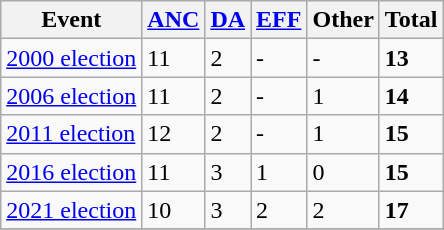<table class="wikitable">
<tr>
<th>Event</th>
<th><a href='#'>ANC</a></th>
<th><a href='#'>DA</a></th>
<th><a href='#'>EFF</a></th>
<th>Other</th>
<th>Total</th>
</tr>
<tr>
<td><a href='#'>2000 election</a></td>
<td>11</td>
<td>2</td>
<td>-</td>
<td>-</td>
<td><strong>13</strong></td>
</tr>
<tr>
<td><a href='#'>2006 election</a></td>
<td>11</td>
<td>2</td>
<td>-</td>
<td>1</td>
<td><strong>14</strong></td>
</tr>
<tr>
<td><a href='#'>2011 election</a></td>
<td>12</td>
<td>2</td>
<td>-</td>
<td>1</td>
<td><strong>15</strong></td>
</tr>
<tr>
<td><a href='#'>2016 election</a></td>
<td>11</td>
<td>3</td>
<td>1</td>
<td>0</td>
<td><strong>15</strong></td>
</tr>
<tr>
<td><a href='#'>2021 election</a></td>
<td>10</td>
<td>3</td>
<td>2</td>
<td>2</td>
<td><strong>17</strong></td>
</tr>
<tr>
</tr>
</table>
